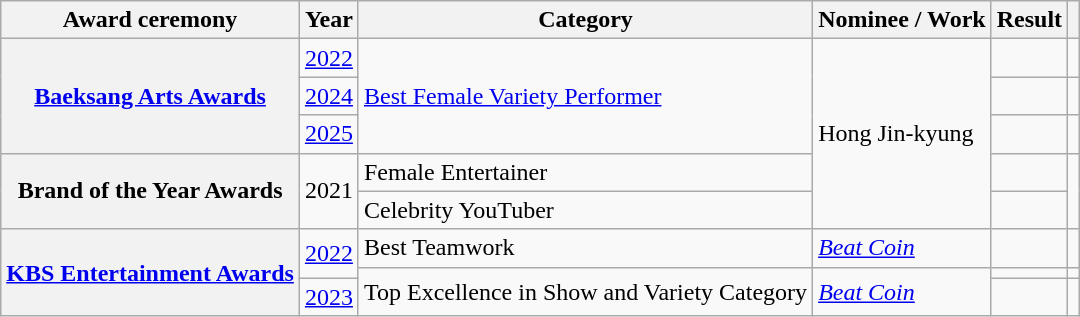<table class="wikitable plainrowheaders sortable">
<tr>
<th scope="col">Award ceremony</th>
<th scope="col">Year</th>
<th scope="col">Category</th>
<th scope="col">Nominee / Work</th>
<th scope="col">Result</th>
<th scope="col" class="unsortable"></th>
</tr>
<tr>
<th scope="row" rowspan="3"><a href='#'>Baeksang Arts Awards</a></th>
<td style="text-align:center"><a href='#'>2022</a></td>
<td rowspan="3"><a href='#'>Best Female Variety Performer</a></td>
<td rowspan="5">Hong Jin-kyung</td>
<td></td>
<td style="text-align:center"></td>
</tr>
<tr>
<td style="text-align:center"><a href='#'>2024</a></td>
<td></td>
<td style="text-align:center"></td>
</tr>
<tr>
<td style="text-align:center"><a href='#'>2025</a></td>
<td></td>
<td style="text-align:center"></td>
</tr>
<tr>
<th scope="row"  rowspan="2">Brand of the Year Awards</th>
<td style="text-align:center" rowspan="2">2021</td>
<td>Female Entertainer</td>
<td></td>
<td style="text-align:center" rowspan="2"></td>
</tr>
<tr>
<td>Celebrity YouTuber</td>
<td></td>
</tr>
<tr>
<th rowspan="3" scope="row"><a href='#'>KBS Entertainment Awards</a></th>
<td rowspan="2" style="text-align:center"><a href='#'>2022</a></td>
<td>Best Teamwork</td>
<td><em><a href='#'>Beat Coin</a></em> </td>
<td></td>
<td style="text-align:center"></td>
</tr>
<tr>
<td rowspan="2">Top Excellence in Show and Variety Category</td>
<td rowspan="2"><em><a href='#'>Beat Coin</a></em></td>
<td></td>
<td style="text-align:center"></td>
</tr>
<tr>
<td style="text-align:center" rowspan="1"><a href='#'>2023</a></td>
<td></td>
<td style="text-align:center"></td>
</tr>
</table>
